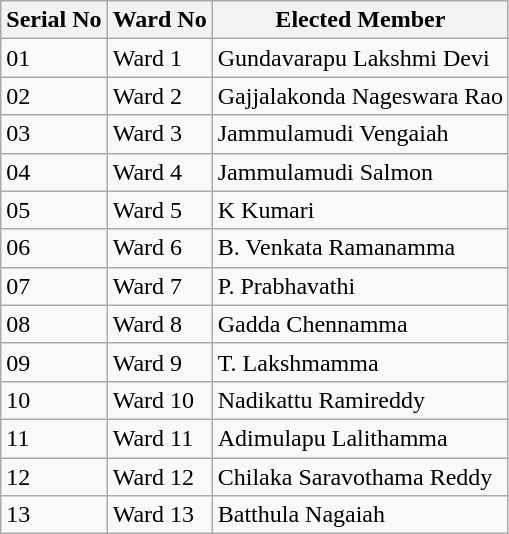<table class="wikitable sortable">
<tr>
<th>Serial No</th>
<th>Ward No</th>
<th>Elected Member</th>
</tr>
<tr>
<td>01</td>
<td>Ward 1</td>
<td>Gundavarapu Lakshmi Devi</td>
</tr>
<tr>
<td>02</td>
<td>Ward 2</td>
<td>Gajjalakonda Nageswara Rao</td>
</tr>
<tr>
<td>03</td>
<td>Ward 3</td>
<td>Jammulamudi Vengaiah</td>
</tr>
<tr>
<td>04</td>
<td>Ward 4</td>
<td>Jammulamudi Salmon</td>
</tr>
<tr>
<td>05</td>
<td>Ward 5</td>
<td>K Kumari</td>
</tr>
<tr>
<td>06</td>
<td>Ward 6</td>
<td>B. Venkata Ramanamma</td>
</tr>
<tr>
<td>07</td>
<td>Ward 7</td>
<td>P. Prabhavathi</td>
</tr>
<tr>
<td>08</td>
<td>Ward 8</td>
<td>Gadda Chennamma</td>
</tr>
<tr>
<td>09</td>
<td>Ward 9</td>
<td>T. Lakshmamma</td>
</tr>
<tr>
<td>10</td>
<td>Ward 10</td>
<td>Nadikattu Ramireddy</td>
</tr>
<tr>
<td>11</td>
<td>Ward 11</td>
<td>Adimulapu Lalithamma</td>
</tr>
<tr>
<td>12</td>
<td>Ward 12</td>
<td>Chilaka Saravothama Reddy</td>
</tr>
<tr>
<td>13</td>
<td>Ward 13</td>
<td>Batthula Nagaiah</td>
</tr>
</table>
